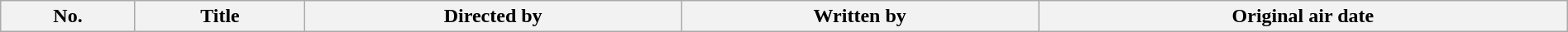<table class="wikitable plainrowheaders" style="width:100%; background:var(--color-inverted);">
<tr>
<th style="background:#;">No.</th>
<th style="background:#;">Title</th>
<th style="background:#;">Directed by</th>
<th style="background:#;">Written by</th>
<th style="background:#;">Original air date<br>




































</th>
</tr>
</table>
